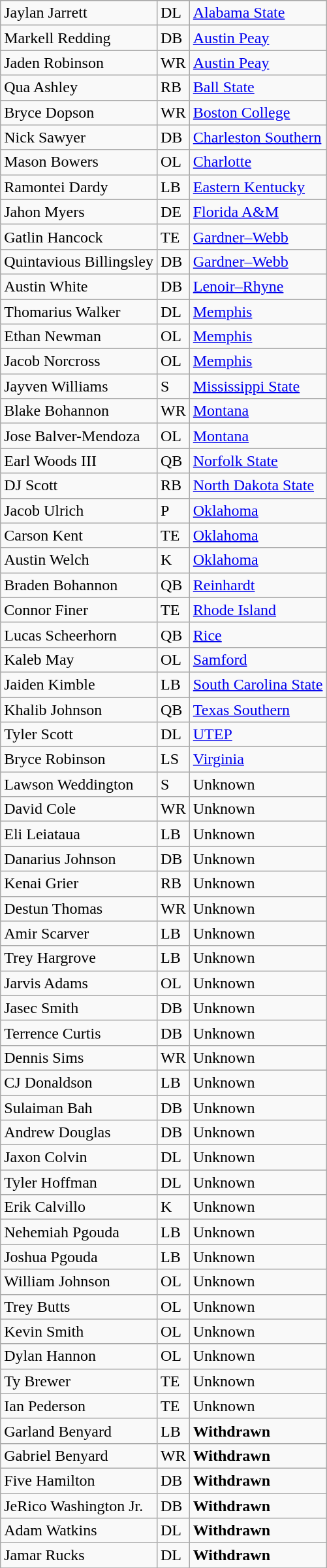<table class="wikitable sortable">
<tr>
</tr>
<tr>
<td>Jaylan Jarrett</td>
<td>DL</td>
<td><a href='#'>Alabama State</a></td>
</tr>
<tr>
<td>Markell Redding</td>
<td>DB</td>
<td><a href='#'>Austin Peay</a></td>
</tr>
<tr>
<td>Jaden Robinson</td>
<td>WR</td>
<td><a href='#'>Austin Peay</a></td>
</tr>
<tr>
<td>Qua Ashley</td>
<td>RB</td>
<td><a href='#'>Ball State</a></td>
</tr>
<tr>
<td>Bryce Dopson</td>
<td>WR</td>
<td><a href='#'>Boston College</a></td>
</tr>
<tr>
<td>Nick Sawyer</td>
<td>DB</td>
<td><a href='#'>Charleston Southern</a></td>
</tr>
<tr>
<td>Mason Bowers</td>
<td>OL</td>
<td><a href='#'>Charlotte</a></td>
</tr>
<tr>
<td>Ramontei Dardy</td>
<td>LB</td>
<td><a href='#'>Eastern Kentucky</a></td>
</tr>
<tr>
<td>Jahon Myers</td>
<td>DE</td>
<td><a href='#'>Florida A&M</a></td>
</tr>
<tr>
<td>Gatlin Hancock</td>
<td>TE</td>
<td><a href='#'>Gardner–Webb</a></td>
</tr>
<tr>
<td>Quintavious Billingsley</td>
<td>DB</td>
<td><a href='#'>Gardner–Webb</a></td>
</tr>
<tr>
<td>Austin White</td>
<td>DB</td>
<td><a href='#'>Lenoir–Rhyne</a></td>
</tr>
<tr>
<td>Thomarius Walker</td>
<td>DL</td>
<td><a href='#'>Memphis</a></td>
</tr>
<tr>
<td>Ethan Newman</td>
<td>OL</td>
<td><a href='#'>Memphis</a></td>
</tr>
<tr>
<td>Jacob Norcross</td>
<td>OL</td>
<td><a href='#'>Memphis</a></td>
</tr>
<tr>
<td>Jayven Williams</td>
<td>S</td>
<td><a href='#'>Mississippi State</a></td>
</tr>
<tr>
<td>Blake Bohannon</td>
<td>WR</td>
<td><a href='#'>Montana</a></td>
</tr>
<tr>
<td>Jose Balver-Mendoza</td>
<td>OL</td>
<td><a href='#'>Montana</a></td>
</tr>
<tr>
<td>Earl Woods III</td>
<td>QB</td>
<td><a href='#'>Norfolk State</a></td>
</tr>
<tr>
<td>DJ Scott</td>
<td>RB</td>
<td><a href='#'>North Dakota State</a></td>
</tr>
<tr>
<td>Jacob Ulrich</td>
<td>P</td>
<td><a href='#'>Oklahoma</a></td>
</tr>
<tr>
<td>Carson Kent</td>
<td>TE</td>
<td><a href='#'>Oklahoma</a></td>
</tr>
<tr>
<td>Austin Welch</td>
<td>K</td>
<td><a href='#'>Oklahoma</a></td>
</tr>
<tr>
<td>Braden Bohannon</td>
<td>QB</td>
<td><a href='#'>Reinhardt</a></td>
</tr>
<tr>
<td>Connor Finer</td>
<td>TE</td>
<td><a href='#'>Rhode Island</a></td>
</tr>
<tr>
<td>Lucas Scheerhorn</td>
<td>QB</td>
<td><a href='#'>Rice</a></td>
</tr>
<tr>
<td>Kaleb May</td>
<td>OL</td>
<td><a href='#'>Samford</a></td>
</tr>
<tr>
<td>Jaiden Kimble</td>
<td>LB</td>
<td><a href='#'>South Carolina State</a></td>
</tr>
<tr>
<td>Khalib Johnson</td>
<td>QB</td>
<td><a href='#'>Texas Southern</a></td>
</tr>
<tr>
<td>Tyler Scott</td>
<td>DL</td>
<td><a href='#'>UTEP</a></td>
</tr>
<tr>
<td>Bryce Robinson</td>
<td>LS</td>
<td><a href='#'>Virginia</a></td>
</tr>
<tr>
<td>Lawson Weddington</td>
<td>S</td>
<td>Unknown</td>
</tr>
<tr>
<td>David Cole</td>
<td>WR</td>
<td>Unknown</td>
</tr>
<tr>
<td>Eli Leiataua</td>
<td>LB</td>
<td>Unknown</td>
</tr>
<tr>
<td>Danarius Johnson</td>
<td>DB</td>
<td>Unknown</td>
</tr>
<tr>
<td>Kenai Grier</td>
<td>RB</td>
<td>Unknown</td>
</tr>
<tr>
<td>Destun Thomas</td>
<td>WR</td>
<td>Unknown</td>
</tr>
<tr>
<td>Amir Scarver</td>
<td>LB</td>
<td>Unknown</td>
</tr>
<tr>
<td>Trey Hargrove</td>
<td>LB</td>
<td>Unknown</td>
</tr>
<tr>
<td>Jarvis Adams</td>
<td>OL</td>
<td>Unknown</td>
</tr>
<tr>
<td>Jasec Smith</td>
<td>DB</td>
<td>Unknown</td>
</tr>
<tr>
<td>Terrence Curtis</td>
<td>DB</td>
<td>Unknown</td>
</tr>
<tr>
<td>Dennis Sims</td>
<td>WR</td>
<td>Unknown</td>
</tr>
<tr>
<td>CJ Donaldson</td>
<td>LB</td>
<td>Unknown</td>
</tr>
<tr>
<td>Sulaiman Bah</td>
<td>DB</td>
<td>Unknown</td>
</tr>
<tr>
<td>Andrew Douglas</td>
<td>DB</td>
<td>Unknown</td>
</tr>
<tr>
<td>Jaxon Colvin</td>
<td>DL</td>
<td>Unknown</td>
</tr>
<tr>
<td>Tyler Hoffman</td>
<td>DL</td>
<td>Unknown</td>
</tr>
<tr>
<td>Erik Calvillo</td>
<td>K</td>
<td>Unknown</td>
</tr>
<tr>
<td>Nehemiah Pgouda</td>
<td>LB</td>
<td>Unknown</td>
</tr>
<tr>
<td>Joshua Pgouda</td>
<td>LB</td>
<td>Unknown</td>
</tr>
<tr>
<td>William Johnson</td>
<td>OL</td>
<td>Unknown</td>
</tr>
<tr>
<td>Trey Butts</td>
<td>OL</td>
<td>Unknown</td>
</tr>
<tr>
<td>Kevin Smith</td>
<td>OL</td>
<td>Unknown</td>
</tr>
<tr>
<td>Dylan Hannon</td>
<td>OL</td>
<td>Unknown</td>
</tr>
<tr>
<td>Ty Brewer</td>
<td>TE</td>
<td>Unknown</td>
</tr>
<tr>
<td>Ian Pederson</td>
<td>TE</td>
<td>Unknown</td>
</tr>
<tr>
<td>Garland Benyard</td>
<td>LB</td>
<td><strong>Withdrawn</strong></td>
</tr>
<tr>
<td>Gabriel Benyard</td>
<td>WR</td>
<td><strong>Withdrawn</strong></td>
</tr>
<tr>
<td>Five Hamilton</td>
<td>DB</td>
<td><strong>Withdrawn</strong></td>
</tr>
<tr>
<td>JeRico Washington Jr.</td>
<td>DB</td>
<td><strong>Withdrawn</strong></td>
</tr>
<tr>
<td>Adam Watkins</td>
<td>DL</td>
<td><strong>Withdrawn</strong></td>
</tr>
<tr>
<td>Jamar Rucks</td>
<td>DL</td>
<td><strong>Withdrawn</strong></td>
</tr>
<tr>
</tr>
</table>
